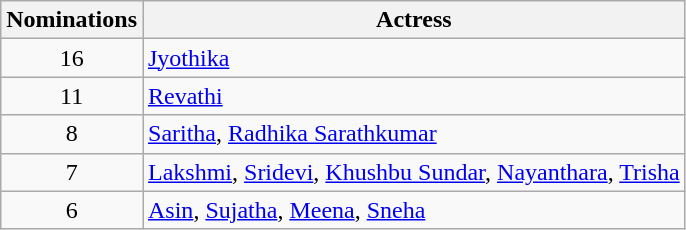<table class="wikitable">
<tr>
<th scope="col">Nominations</th>
<th scope="col">Actress</th>
</tr>
<tr>
<td style="text-align:center;">16</td>
<td><a href='#'>Jyothika</a></td>
</tr>
<tr>
<td style="text-align:center;">11</td>
<td><a href='#'>Revathi</a></td>
</tr>
<tr>
<td style="text-align:center;">8</td>
<td><a href='#'>Saritha</a>, <a href='#'>Radhika Sarathkumar</a></td>
</tr>
<tr>
<td style="text-align:center;">7</td>
<td><a href='#'>Lakshmi</a>, <a href='#'>Sridevi</a>, <a href='#'>Khushbu Sundar</a>, <a href='#'>Nayanthara</a>, <a href='#'>Trisha</a></td>
</tr>
<tr>
<td style="text-align:center;">6</td>
<td><a href='#'>Asin</a>, <a href='#'>Sujatha</a>, <a href='#'>Meena</a>, <a href='#'>Sneha</a></td>
</tr>
</table>
